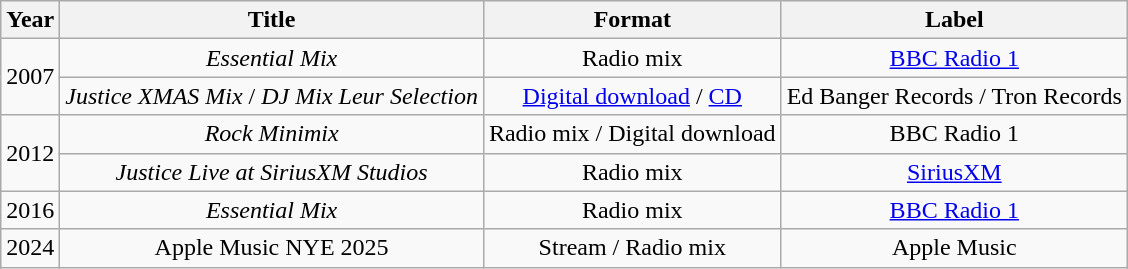<table class="wikitable plainrowheaders" style="text-align:center;" border="1">
<tr>
<th scope="col">Year</th>
<th scope="col">Title</th>
<th scope="col">Format</th>
<th scope="col">Label</th>
</tr>
<tr>
<td rowspan="2">2007</td>
<td><em>Essential Mix</em></td>
<td>Radio mix</td>
<td><a href='#'>BBC Radio 1</a></td>
</tr>
<tr>
<td><em>Justice XMAS Mix</em> / <em>DJ Mix Leur Selection</em></td>
<td><a href='#'>Digital download</a> / <a href='#'>CD</a></td>
<td>Ed Banger Records / Tron Records</td>
</tr>
<tr>
<td rowspan="2">2012</td>
<td><em>Rock Minimix</em></td>
<td>Radio mix / Digital download</td>
<td>BBC Radio 1 </td>
</tr>
<tr>
<td><em>Justice Live at SiriusXM Studios</em></td>
<td>Radio mix</td>
<td><a href='#'>SiriusXM</a></td>
</tr>
<tr>
<td>2016</td>
<td><em>Essential Mix</em></td>
<td>Radio mix</td>
<td><a href='#'>BBC Radio 1</a></td>
</tr>
<tr>
<td>2024</td>
<td>Apple Music NYE 2025</td>
<td>Stream / Radio mix</td>
<td>Apple Music</td>
</tr>
</table>
